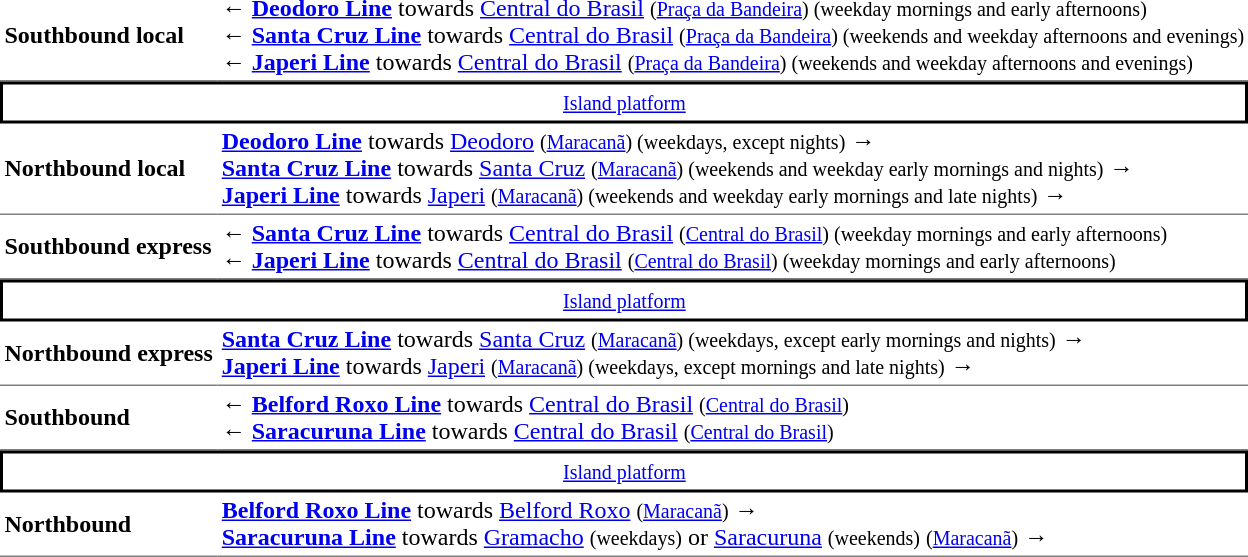<table table border=0 cellspacing=0 cellpadding=3>
<tr>
<td style="border-bottom:solid 1px gray;"><span><strong>Southbound local</strong></span></td>
<td style="border-bottom:solid 1px gray;">← <strong><a href='#'><span>Deodoro Line</span></a></strong> towards <a href='#'>Central do Brasil</a> <small>(<a href='#'>Praça da Bandeira</a>) (weekday mornings and early afternoons)</small><br>← <strong><a href='#'><span>Santa Cruz Line</span></a></strong> towards <a href='#'>Central do Brasil</a> <small>(<a href='#'>Praça da Bandeira</a>) (weekends and weekday afternoons and evenings)</small><br>← <strong><a href='#'><span>Japeri Line</span></a></strong> towards <a href='#'>Central do Brasil</a> <small>(<a href='#'>Praça da Bandeira</a>) (weekends and weekday afternoons and evenings)</small></td>
</tr>
<tr>
<td style="border-top:solid 2px black;border-right:solid 2px black;border-left:solid 2px black;border-bottom:solid 2px black;text-align:center;" colspan=2><small><a href='#'>Island platform</a></small></td>
</tr>
<tr>
<td style="border-bottom:solid 1px gray;"><span><strong>Northbound local</strong></span></td>
<td style="border-bottom:solid 1px gray;"><strong><a href='#'><span>Deodoro Line</span></a></strong> towards <a href='#'>Deodoro</a> <small>(<a href='#'>Maracanã</a>) (weekdays, except nights)</small> →<br> <strong><a href='#'><span>Santa Cruz Line</span></a></strong> towards <a href='#'>Santa Cruz</a> <small>(<a href='#'>Maracanã</a>) (weekends and weekday early mornings and nights)</small> →<br><strong><a href='#'><span>Japeri Line</span></a></strong> towards <a href='#'>Japeri</a> <small>(<a href='#'>Maracanã</a>) (weekends and weekday early mornings and late nights)</small> →</td>
</tr>
<tr>
<td style="border-bottom:solid 1px gray;"><span><strong>Southbound express</strong></span></td>
<td style="border-bottom:solid 1px gray;">← <strong><a href='#'><span>Santa Cruz Line</span></a></strong> towards <a href='#'>Central do Brasil</a> <small>(<a href='#'>Central do Brasil</a>) (weekday mornings and early afternoons)</small><br>← <strong><a href='#'><span>Japeri Line</span></a></strong> towards <a href='#'>Central do Brasil</a> <small>(<a href='#'>Central do Brasil</a>) (weekday mornings and early afternoons)</small></td>
</tr>
<tr>
<td style="border-top:solid 2px black;border-right:solid 2px black;border-left:solid 2px black;border-bottom:solid 2px black;text-align:center;" colspan=2><small><a href='#'>Island platform</a></small></td>
</tr>
<tr>
<td style="border-bottom:solid 1px gray;"><span><strong>Northbound express</strong></span></td>
<td style="border-bottom:solid 1px gray;"><strong><a href='#'><span>Santa Cruz Line</span></a></strong> towards <a href='#'>Santa Cruz</a> <small>(<a href='#'>Maracanã</a>) (weekdays, except early mornings and nights)</small> →<br> <strong><a href='#'><span>Japeri Line</span></a></strong> towards <a href='#'>Japeri</a> <small>(<a href='#'>Maracanã</a>) (weekdays, except mornings and late nights)</small> →</td>
</tr>
<tr>
<td style="border-bottom:solid 1px gray;"><span><strong>Southbound</strong></span></td>
<td style="border-bottom:solid 1px gray;">← <strong><a href='#'><span>Belford Roxo Line</span></a></strong> towards <a href='#'>Central do Brasil</a> <small>(<a href='#'>Central do Brasil</a>)</small><br>← <strong><a href='#'><span>Saracuruna Line</span></a></strong> towards <a href='#'>Central do Brasil</a> <small>(<a href='#'>Central do Brasil</a>)</small></td>
</tr>
<tr>
<td style="border-top:solid 2px black;border-right:solid 2px black;border-left:solid 2px black;border-bottom:solid 2px black;text-align:center;" colspan=2><small><a href='#'>Island platform</a></small></td>
</tr>
<tr>
<td style="border-bottom:solid 1px gray;"><span><strong>Northbound</strong></span></td>
<td style="border-bottom:solid 1px gray;"><strong><a href='#'><span>Belford Roxo Line</span></a></strong> towards <a href='#'>Belford Roxo</a> <small>(<a href='#'>Maracanã</a>)</small> →<br><strong><a href='#'><span>Saracuruna Line</span></a></strong> towards <a href='#'>Gramacho</a> <small>(weekdays)</small> or <a href='#'>Saracuruna</a> <small>(weekends)</small> <small>(<a href='#'>Maracanã</a>)</small> →</td>
</tr>
<tr>
</tr>
</table>
